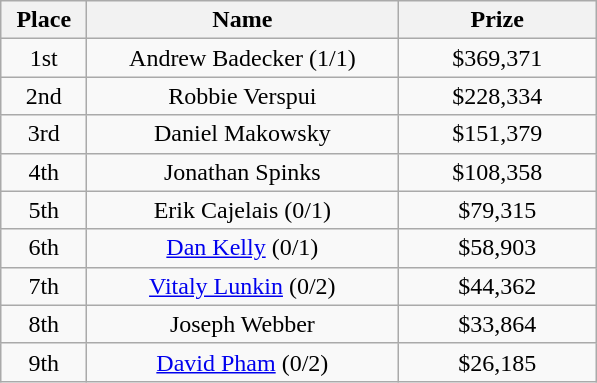<table class="wikitable">
<tr>
<th width="50">Place</th>
<th width="200">Name</th>
<th width="125">Prize</th>
</tr>
<tr>
<td align = "center">1st</td>
<td align = "center">Andrew Badecker (1/1)</td>
<td align = "center">$369,371</td>
</tr>
<tr>
<td align = "center">2nd</td>
<td align = "center">Robbie Verspui</td>
<td align = "center">$228,334</td>
</tr>
<tr>
<td align = "center">3rd</td>
<td align = "center">Daniel Makowsky</td>
<td align = "center">$151,379</td>
</tr>
<tr>
<td align = "center">4th</td>
<td align = "center">Jonathan Spinks</td>
<td align = "center">$108,358</td>
</tr>
<tr>
<td align = "center">5th</td>
<td align = "center">Erik Cajelais (0/1)</td>
<td align = "center">$79,315</td>
</tr>
<tr>
<td align = "center">6th</td>
<td align = "center"><a href='#'>Dan Kelly</a> (0/1)</td>
<td align = "center">$58,903</td>
</tr>
<tr>
<td align = "center">7th</td>
<td align = "center"><a href='#'>Vitaly Lunkin</a> (0/2)</td>
<td align = "center">$44,362</td>
</tr>
<tr>
<td align = "center">8th</td>
<td align = "center">Joseph Webber</td>
<td align = "center">$33,864</td>
</tr>
<tr>
<td align = "center">9th</td>
<td align = "center"><a href='#'>David Pham</a> (0/2)</td>
<td align = "center">$26,185</td>
</tr>
</table>
